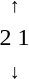<table style="text-align:center;">
<tr>
<td><small> ↑  </small></td>
</tr>
<tr>
<td><span>2</span>   <span>1</span></td>
</tr>
<tr>
<td><small>  ↓ </small></td>
</tr>
</table>
